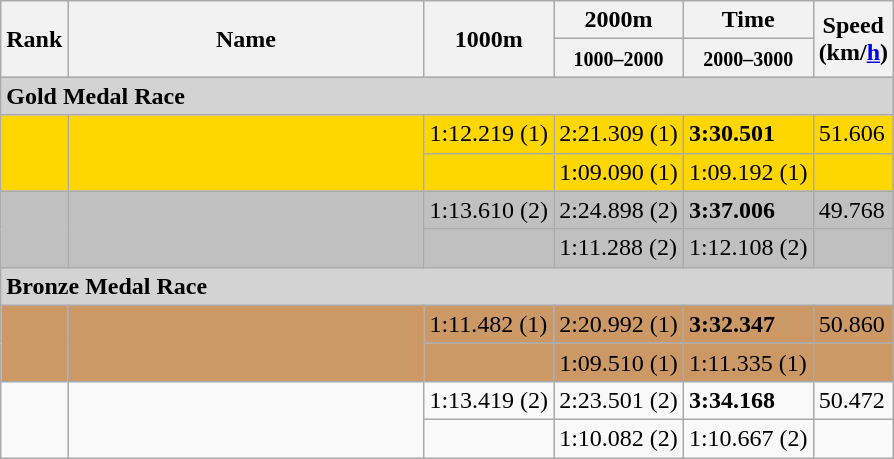<table class="wikitable">
<tr>
<th rowspan=2 width=20>Rank</th>
<th rowspan=2 width=230>Name</th>
<th rowspan=2>1000m</th>
<th>2000m</th>
<th>Time</th>
<th rowspan=2>Speed<br>(km/<a href='#'>h</a>)</th>
</tr>
<tr>
<th><small>1000–2000</small></th>
<th><small>2000–3000</small></th>
</tr>
<tr>
<td colspan=8 bgcolor=d3d3d3><strong>Gold Medal Race</strong></td>
</tr>
<tr bgcolor=gold>
<td rowspan=2 align=center></td>
<td rowspan=2></td>
<td>1:12.219 (1)</td>
<td>2:21.309 (1)</td>
<td><strong>3:30.501</strong></td>
<td>51.606</td>
</tr>
<tr bgcolor=gold>
<td></td>
<td>1:09.090 (1)</td>
<td>1:09.192 (1)</td>
<td></td>
</tr>
<tr bgcolor=silver>
<td rowspan=2 align=center></td>
<td rowspan=2></td>
<td>1:13.610 (2)</td>
<td>2:24.898 (2)</td>
<td><strong>3:37.006</strong></td>
<td>49.768</td>
</tr>
<tr bgcolor=silver>
<td></td>
<td>1:11.288 (2)</td>
<td>1:12.108 (2)</td>
<td></td>
</tr>
<tr>
<td colspan=8 bgcolor=d3d3d3><strong>Bronze Medal Race</strong></td>
</tr>
<tr bgcolor=cc9966>
<td rowspan=2 align=center></td>
<td rowspan=2></td>
<td>1:11.482 (1)</td>
<td>2:20.992 (1)</td>
<td><strong>3:32.347</strong></td>
<td>50.860</td>
</tr>
<tr bgcolor=cc9966>
<td></td>
<td>1:09.510 (1)</td>
<td>1:11.335 (1)</td>
<td></td>
</tr>
<tr>
<td rowspan=2 align=center></td>
<td rowspan=2></td>
<td>1:13.419 (2)</td>
<td>2:23.501 (2)</td>
<td><strong>3:34.168</strong></td>
<td>50.472</td>
</tr>
<tr>
<td></td>
<td>1:10.082 (2)</td>
<td>1:10.667 (2)</td>
<td></td>
</tr>
</table>
